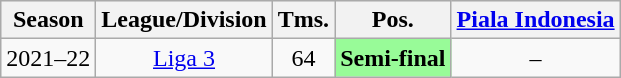<table class="wikitable" style="text-align:center">
<tr style="background:#efefef;">
<th>Season</th>
<th>League/Division</th>
<th>Tms.</th>
<th>Pos.</th>
<th><a href='#'>Piala Indonesia</a></th>
</tr>
<tr>
<td>2021–22</td>
<td><a href='#'>Liga 3</a></td>
<td>64</td>
<td bgcolor="palegreen"><strong>Semi-final</strong></td>
<td>–</td>
</tr>
</table>
